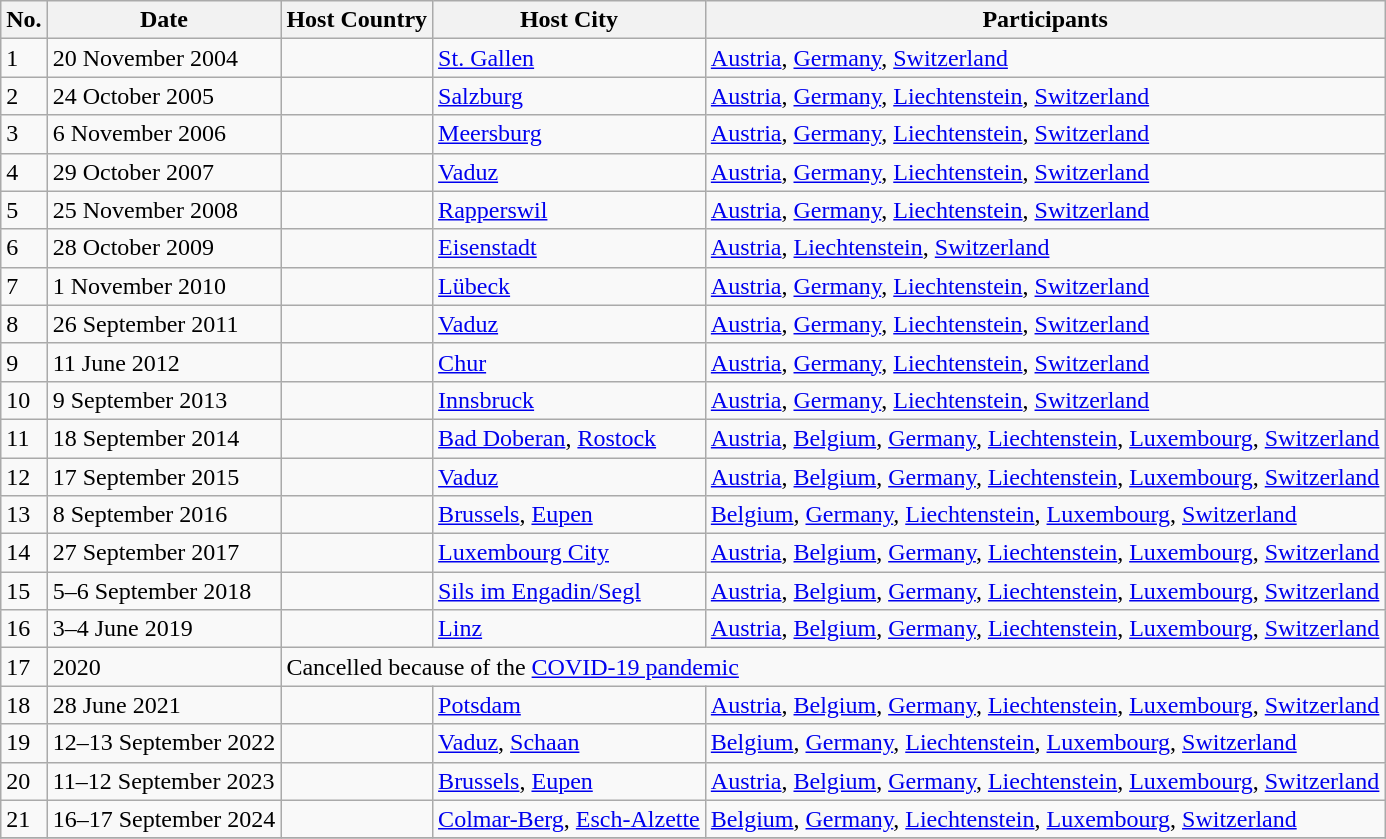<table class="wikitable sortable">
<tr>
<th>No.</th>
<th>Date</th>
<th>Host Country</th>
<th>Host City</th>
<th>Participants</th>
</tr>
<tr>
<td>1</td>
<td>20 November 2004</td>
<td></td>
<td><a href='#'>St. Gallen</a></td>
<td><a href='#'>Austria</a>, <a href='#'>Germany</a>, <a href='#'>Switzerland</a></td>
</tr>
<tr>
<td>2</td>
<td>24 October 2005</td>
<td></td>
<td><a href='#'>Salzburg</a></td>
<td><a href='#'>Austria</a>, <a href='#'>Germany</a>, <a href='#'>Liechtenstein</a>, <a href='#'>Switzerland</a></td>
</tr>
<tr>
<td>3</td>
<td>6 November 2006</td>
<td></td>
<td><a href='#'>Meersburg</a></td>
<td><a href='#'>Austria</a>, <a href='#'>Germany</a>, <a href='#'>Liechtenstein</a>, <a href='#'>Switzerland</a></td>
</tr>
<tr>
<td>4</td>
<td>29 October 2007</td>
<td></td>
<td><a href='#'>Vaduz</a></td>
<td><a href='#'>Austria</a>, <a href='#'>Germany</a>, <a href='#'>Liechtenstein</a>, <a href='#'>Switzerland</a></td>
</tr>
<tr>
<td>5</td>
<td>25 November 2008</td>
<td></td>
<td><a href='#'>Rapperswil</a></td>
<td><a href='#'>Austria</a>, <a href='#'>Germany</a>, <a href='#'>Liechtenstein</a>, <a href='#'>Switzerland</a></td>
</tr>
<tr>
<td>6</td>
<td>28 October 2009</td>
<td></td>
<td><a href='#'>Eisenstadt</a></td>
<td><a href='#'>Austria</a>, <a href='#'>Liechtenstein</a>, <a href='#'>Switzerland</a></td>
</tr>
<tr>
<td>7</td>
<td>1 November 2010</td>
<td></td>
<td><a href='#'>Lübeck</a></td>
<td><a href='#'>Austria</a>, <a href='#'>Germany</a>, <a href='#'>Liechtenstein</a>, <a href='#'>Switzerland</a></td>
</tr>
<tr>
<td>8</td>
<td>26 September 2011</td>
<td></td>
<td><a href='#'>Vaduz</a></td>
<td><a href='#'>Austria</a>, <a href='#'>Germany</a>, <a href='#'>Liechtenstein</a>, <a href='#'>Switzerland</a></td>
</tr>
<tr>
<td>9</td>
<td>11 June 2012</td>
<td></td>
<td><a href='#'>Chur</a></td>
<td><a href='#'>Austria</a>, <a href='#'>Germany</a>, <a href='#'>Liechtenstein</a>, <a href='#'>Switzerland</a></td>
</tr>
<tr>
<td>10</td>
<td>9 September 2013</td>
<td></td>
<td><a href='#'>Innsbruck</a></td>
<td><a href='#'>Austria</a>, <a href='#'>Germany</a>, <a href='#'>Liechtenstein</a>, <a href='#'>Switzerland</a></td>
</tr>
<tr>
<td>11</td>
<td>18 September 2014</td>
<td></td>
<td><a href='#'>Bad Doberan</a>, <a href='#'>Rostock</a></td>
<td><a href='#'>Austria</a>, <a href='#'>Belgium</a>, <a href='#'>Germany</a>, <a href='#'>Liechtenstein</a>, <a href='#'>Luxembourg</a>, <a href='#'>Switzerland</a></td>
</tr>
<tr>
<td>12</td>
<td>17 September 2015</td>
<td></td>
<td><a href='#'>Vaduz</a></td>
<td><a href='#'>Austria</a>, <a href='#'>Belgium</a>, <a href='#'>Germany</a>, <a href='#'>Liechtenstein</a>, <a href='#'>Luxembourg</a>, <a href='#'>Switzerland</a></td>
</tr>
<tr>
<td>13</td>
<td>8 September 2016</td>
<td></td>
<td><a href='#'>Brussels</a>, <a href='#'>Eupen</a></td>
<td><a href='#'>Belgium</a>, <a href='#'>Germany</a>, <a href='#'>Liechtenstein</a>, <a href='#'>Luxembourg</a>, <a href='#'>Switzerland</a></td>
</tr>
<tr>
<td>14</td>
<td>27 September 2017</td>
<td></td>
<td><a href='#'>Luxembourg City</a></td>
<td><a href='#'>Austria</a>, <a href='#'>Belgium</a>, <a href='#'>Germany</a>, <a href='#'>Liechtenstein</a>, <a href='#'>Luxembourg</a>, <a href='#'>Switzerland</a></td>
</tr>
<tr>
<td>15</td>
<td>5–6 September 2018</td>
<td></td>
<td><a href='#'>Sils im Engadin/Segl</a></td>
<td><a href='#'>Austria</a>, <a href='#'>Belgium</a>, <a href='#'>Germany</a>, <a href='#'>Liechtenstein</a>, <a href='#'>Luxembourg</a>, <a href='#'>Switzerland</a></td>
</tr>
<tr>
<td>16</td>
<td>3–4 June 2019</td>
<td></td>
<td><a href='#'>Linz</a></td>
<td><a href='#'>Austria</a>, <a href='#'>Belgium</a>, <a href='#'>Germany</a>, <a href='#'>Liechtenstein</a>, <a href='#'>Luxembourg</a>, <a href='#'>Switzerland</a></td>
</tr>
<tr>
<td>17</td>
<td>2020</td>
<td colspan="3">Cancelled because of the <a href='#'>COVID-19 pandemic</a></td>
</tr>
<tr>
<td>18</td>
<td>28 June 2021</td>
<td></td>
<td><a href='#'>Potsdam</a></td>
<td><a href='#'>Austria</a>, <a href='#'>Belgium</a>, <a href='#'>Germany</a>, <a href='#'>Liechtenstein</a>, <a href='#'>Luxembourg</a>, <a href='#'>Switzerland</a></td>
</tr>
<tr>
<td>19</td>
<td>12–13 September 2022</td>
<td></td>
<td><a href='#'>Vaduz</a>, <a href='#'>Schaan</a></td>
<td><a href='#'>Belgium</a>, <a href='#'>Germany</a>, <a href='#'>Liechtenstein</a>, <a href='#'>Luxembourg</a>, <a href='#'>Switzerland</a></td>
</tr>
<tr>
<td>20</td>
<td>11–12 September 2023</td>
<td></td>
<td><a href='#'>Brussels</a>, <a href='#'>Eupen</a></td>
<td><a href='#'>Austria</a>, <a href='#'>Belgium</a>, <a href='#'>Germany</a>, <a href='#'>Liechtenstein</a>, <a href='#'>Luxembourg</a>, <a href='#'>Switzerland</a></td>
</tr>
<tr>
<td>21</td>
<td>16–17 September 2024</td>
<td></td>
<td><a href='#'>Colmar-Berg</a>, <a href='#'>Esch-Alzette</a></td>
<td><a href='#'>Belgium</a>, <a href='#'>Germany</a>, <a href='#'>Liechtenstein</a>, <a href='#'>Luxembourg</a>, <a href='#'>Switzerland</a></td>
</tr>
<tr>
</tr>
</table>
